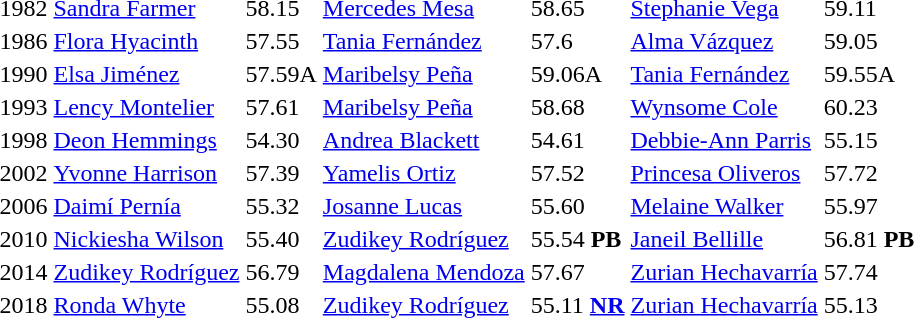<table>
<tr>
<td>1982</td>
<td><a href='#'>Sandra Farmer</a><br> </td>
<td>58.15</td>
<td><a href='#'>Mercedes Mesa</a><br> </td>
<td>58.65</td>
<td><a href='#'>Stephanie Vega</a><br> </td>
<td>59.11</td>
</tr>
<tr>
<td>1986</td>
<td><a href='#'>Flora Hyacinth</a><br> </td>
<td>57.55</td>
<td><a href='#'>Tania Fernández</a><br> </td>
<td>57.6</td>
<td><a href='#'>Alma Vázquez</a><br> </td>
<td>59.05</td>
</tr>
<tr>
<td>1990</td>
<td><a href='#'>Elsa Jiménez</a><br> </td>
<td>57.59A</td>
<td><a href='#'>Maribelsy Peña</a><br> </td>
<td>59.06A</td>
<td><a href='#'>Tania Fernández</a><br> </td>
<td>59.55A</td>
</tr>
<tr>
<td>1993</td>
<td><a href='#'>Lency Montelier</a><br> </td>
<td>57.61</td>
<td><a href='#'>Maribelsy Peña</a><br> </td>
<td>58.68</td>
<td><a href='#'>Wynsome Cole</a><br> </td>
<td>60.23</td>
</tr>
<tr>
<td>1998</td>
<td><a href='#'>Deon Hemmings</a><br> </td>
<td>54.30</td>
<td><a href='#'>Andrea Blackett</a><br> </td>
<td>54.61</td>
<td><a href='#'>Debbie-Ann Parris</a><br> </td>
<td>55.15</td>
</tr>
<tr>
<td>2002</td>
<td><a href='#'>Yvonne Harrison</a><br> </td>
<td>57.39</td>
<td><a href='#'>Yamelis Ortiz</a><br> </td>
<td>57.52</td>
<td><a href='#'>Princesa Oliveros</a><br> </td>
<td>57.72</td>
</tr>
<tr>
<td>2006</td>
<td><a href='#'>Daimí Pernía</a><br></td>
<td>55.32</td>
<td><a href='#'>Josanne Lucas</a><br></td>
<td>55.60</td>
<td><a href='#'>Melaine Walker</a><br></td>
<td>55.97</td>
</tr>
<tr>
<td>2010</td>
<td><a href='#'>Nickiesha Wilson</a><br></td>
<td>55.40</td>
<td><a href='#'>Zudikey Rodríguez</a><br></td>
<td>55.54 <strong>PB</strong></td>
<td><a href='#'>Janeil Bellille</a><br></td>
<td>56.81 <strong>PB</strong></td>
</tr>
<tr>
<td>2014</td>
<td><a href='#'>Zudikey Rodríguez</a><br></td>
<td>56.79</td>
<td><a href='#'>Magdalena Mendoza</a><br></td>
<td>57.67</td>
<td><a href='#'>Zurian Hechavarría</a><br></td>
<td>57.74</td>
</tr>
<tr>
<td>2018</td>
<td><a href='#'>Ronda Whyte</a><br></td>
<td>55.08</td>
<td><a href='#'>Zudikey Rodríguez</a><br></td>
<td>55.11 <strong><a href='#'>NR</a></strong></td>
<td><a href='#'>Zurian Hechavarría</a><br></td>
<td>55.13 </td>
</tr>
</table>
